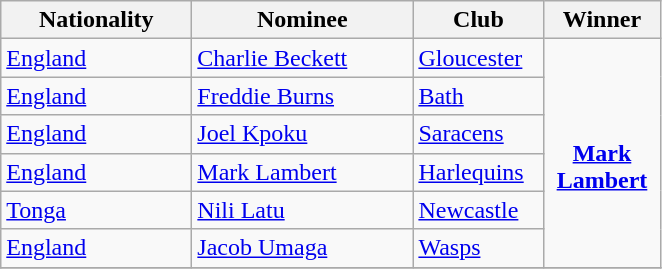<table class="wikitable">
<tr>
<th width=120>Nationality</th>
<th width=140>Nominee</th>
<th width=80>Club</th>
<th width=70>Winner</th>
</tr>
<tr>
<td> <a href='#'>England</a></td>
<td><a href='#'>Charlie Beckett</a></td>
<td><a href='#'>Gloucester</a></td>
<td rowspan=6 align=center><br><strong><a href='#'>Mark Lambert</a></strong></td>
</tr>
<tr>
<td> <a href='#'>England</a></td>
<td><a href='#'>Freddie Burns</a></td>
<td><a href='#'>Bath</a></td>
</tr>
<tr>
<td> <a href='#'>England</a></td>
<td><a href='#'>Joel Kpoku</a></td>
<td><a href='#'>Saracens</a></td>
</tr>
<tr>
<td> <a href='#'>England</a></td>
<td><a href='#'>Mark Lambert</a></td>
<td><a href='#'>Harlequins</a></td>
</tr>
<tr>
<td> <a href='#'>Tonga</a></td>
<td><a href='#'>Nili Latu</a></td>
<td><a href='#'>Newcastle</a></td>
</tr>
<tr>
<td> <a href='#'>England</a></td>
<td><a href='#'>Jacob Umaga</a></td>
<td><a href='#'>Wasps</a></td>
</tr>
<tr>
</tr>
</table>
